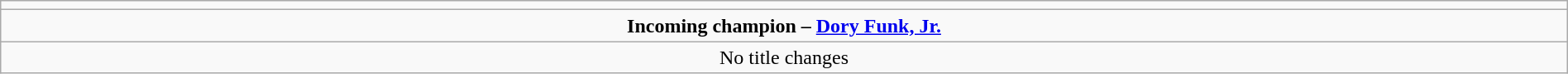<table class="wikitable" style="text-align:center; width:100%;">
<tr>
<td colspan="5"></td>
</tr>
<tr>
<td colspan="5"><strong>Incoming champion – <a href='#'>Dory Funk, Jr.</a></strong></td>
</tr>
<tr>
<td colspan="5">No title changes</td>
</tr>
</table>
